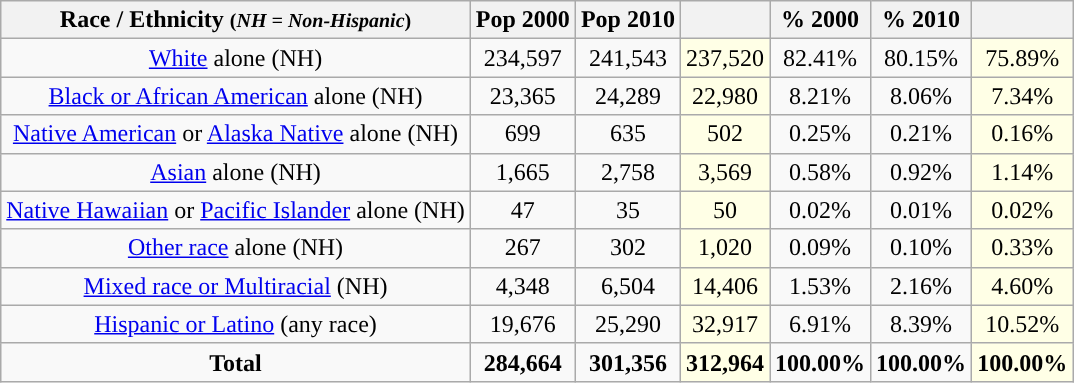<table class="wikitable" style="text-align:center;">
<tr>
<th>Race / Ethnicity <small>(<em>NH = Non-Hispanic</em>)</small></th>
<th>Pop 2000</th>
<th>Pop 2010</th>
<th></th>
<th>% 2000</th>
<th>% 2010</th>
<th></th>
</tr>
<tr>
<td><a href='#'>White</a> alone (NH)</td>
<td>234,597</td>
<td>241,543</td>
<td style='background: #ffffe6;'>237,520</td>
<td>82.41%</td>
<td>80.15%</td>
<td style='background: #ffffe6;'>75.89%</td>
</tr>
<tr>
<td><a href='#'>Black or African American</a> alone (NH)</td>
<td>23,365</td>
<td>24,289</td>
<td style='background: #ffffe6;'>22,980</td>
<td>8.21%</td>
<td>8.06%</td>
<td style='background: #ffffe6;'>7.34%</td>
</tr>
<tr>
<td><a href='#'>Native American</a> or <a href='#'>Alaska Native</a> alone (NH)</td>
<td>699</td>
<td>635</td>
<td style='background: #ffffe6;'>502</td>
<td>0.25%</td>
<td>0.21%</td>
<td style='background: #ffffe6;'>0.16%</td>
</tr>
<tr>
<td><a href='#'>Asian</a> alone (NH)</td>
<td>1,665</td>
<td>2,758</td>
<td style='background: #ffffe6;'>3,569</td>
<td>0.58%</td>
<td>0.92%</td>
<td style='background: #ffffe6;'>1.14%</td>
</tr>
<tr>
<td><a href='#'>Native Hawaiian</a> or <a href='#'>Pacific Islander</a> alone (NH)</td>
<td>47</td>
<td>35</td>
<td style='background: #ffffe6;'>50</td>
<td>0.02%</td>
<td>0.01%</td>
<td style='background: #ffffe6;'>0.02%</td>
</tr>
<tr>
<td><a href='#'>Other race</a> alone (NH)</td>
<td>267</td>
<td>302</td>
<td style='background: #ffffe6;'>1,020</td>
<td>0.09%</td>
<td>0.10%</td>
<td style='background: #ffffe6;'>0.33%</td>
</tr>
<tr>
<td><a href='#'>Mixed race or Multiracial</a> (NH)</td>
<td>4,348</td>
<td>6,504</td>
<td style='background: #ffffe6;'>14,406</td>
<td>1.53%</td>
<td>2.16%</td>
<td style='background: #ffffe6;'>4.60%</td>
</tr>
<tr>
<td><a href='#'>Hispanic or Latino</a> (any race)</td>
<td>19,676</td>
<td>25,290</td>
<td style='background: #ffffe6;'>32,917</td>
<td>6.91%</td>
<td>8.39%</td>
<td style='background: #ffffe6;'>10.52%</td>
</tr>
<tr>
<td><strong>Total</strong></td>
<td><strong>284,664</strong></td>
<td><strong>301,356</strong></td>
<td style='background: #ffffe6;'><strong>312,964</strong></td>
<td><strong>100.00%</strong></td>
<td><strong>100.00%</strong></td>
<td style='background: #ffffe6;'><strong>100.00%</strong></td>
</tr>
</table>
